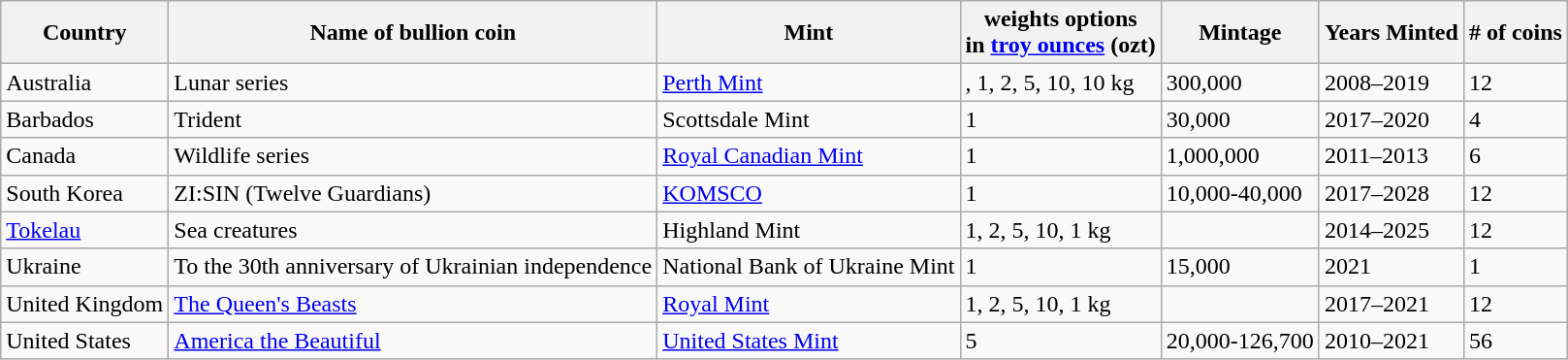<table class="wikitable">
<tr>
<th>Country</th>
<th>Name of bullion coin</th>
<th>Mint</th>
<th>weights options<br>in <a href='#'>troy ounces</a> (ozt)</th>
<th>Mintage</th>
<th>Years Minted</th>
<th># of coins</th>
</tr>
<tr>
<td>Australia</td>
<td>Lunar series</td>
<td><a href='#'>Perth Mint</a></td>
<td>, 1, 2, 5, 10, 10 kg</td>
<td>300,000</td>
<td>2008–2019</td>
<td>12</td>
</tr>
<tr>
<td>Barbados</td>
<td>Trident</td>
<td>Scottsdale Mint</td>
<td>1</td>
<td>30,000</td>
<td>2017–2020</td>
<td>4</td>
</tr>
<tr>
<td>Canada</td>
<td>Wildlife series</td>
<td><a href='#'>Royal Canadian Mint</a></td>
<td>1</td>
<td>1,000,000</td>
<td>2011–2013</td>
<td>6</td>
</tr>
<tr>
<td>South Korea</td>
<td>ZI:SIN (Twelve Guardians)</td>
<td><a href='#'>KOMSCO</a></td>
<td>1</td>
<td>10,000-40,000</td>
<td>2017–2028</td>
<td>12</td>
</tr>
<tr>
<td><a href='#'>Tokelau</a></td>
<td>Sea creatures</td>
<td>Highland Mint</td>
<td>1, 2, 5, 10, 1 kg</td>
<td></td>
<td>2014–2025</td>
<td>12</td>
</tr>
<tr>
<td>Ukraine</td>
<td>To the 30th anniversary of Ukrainian independence</td>
<td>National Bank of Ukraine Mint</td>
<td>1</td>
<td>15,000</td>
<td>2021</td>
<td>1</td>
</tr>
<tr>
<td>United Kingdom</td>
<td><a href='#'>The Queen's Beasts</a></td>
<td><a href='#'>Royal Mint</a></td>
<td>1, 2, 5, 10, 1 kg</td>
<td></td>
<td>2017–2021</td>
<td>12</td>
</tr>
<tr>
<td>United States</td>
<td><a href='#'>America the Beautiful</a></td>
<td><a href='#'>United States Mint</a></td>
<td>5</td>
<td>20,000-126,700</td>
<td>2010–2021</td>
<td>56</td>
</tr>
</table>
